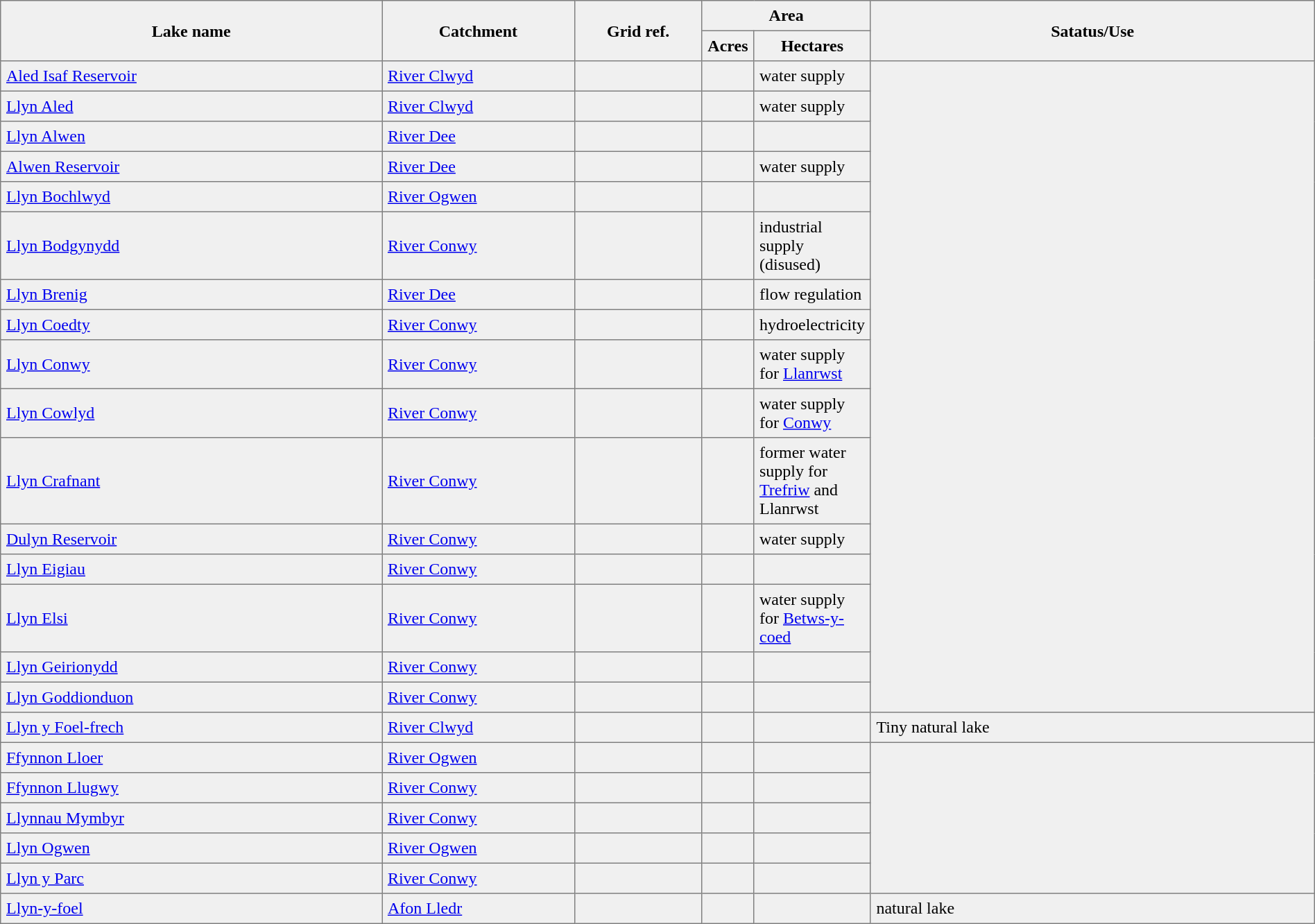<table border=1 cellspacing=0 cellpadding=5 style="border-collapse: collapse; background:#f0f0f0;" class="sortable">
<tr>
<th rowspan=2 width=30%>Lake name</th>
<th rowspan=2 width=15%>Catchment</th>
<th rowspan=2 width=10%>Grid ref.</th>
<th colspan=2 width=10%>Area</th>
<th rowspan=2 width=35%>Satatus/Use</th>
</tr>
<tr>
<th>Acres</th>
<th>Hectares</th>
</tr>
<tr>
<td><a href='#'>Aled Isaf Reservoir</a></td>
<td><a href='#'>River Clwyd</a></td>
<td></td>
<td></td>
<td>water supply</td>
</tr>
<tr>
<td><a href='#'>Llyn Aled</a></td>
<td><a href='#'>River Clwyd</a></td>
<td></td>
<td></td>
<td>water supply</td>
</tr>
<tr>
<td><a href='#'>Llyn Alwen</a></td>
<td><a href='#'>River Dee</a></td>
<td></td>
<td></td>
<td></td>
</tr>
<tr>
<td><a href='#'>Alwen Reservoir</a></td>
<td><a href='#'>River Dee</a></td>
<td></td>
<td></td>
<td>water supply</td>
</tr>
<tr>
<td><a href='#'>Llyn Bochlwyd</a></td>
<td><a href='#'>River Ogwen</a></td>
<td></td>
<td></td>
<td></td>
</tr>
<tr>
<td><a href='#'>Llyn Bodgynydd</a></td>
<td><a href='#'>River Conwy</a></td>
<td></td>
<td></td>
<td>industrial supply (disused)</td>
</tr>
<tr>
<td><a href='#'>Llyn Brenig</a></td>
<td><a href='#'>River Dee</a></td>
<td></td>
<td></td>
<td>flow regulation</td>
</tr>
<tr>
<td><a href='#'>Llyn Coedty</a></td>
<td><a href='#'>River Conwy</a></td>
<td></td>
<td></td>
<td>hydroelectricity</td>
</tr>
<tr ->
<td><a href='#'>Llyn Conwy</a></td>
<td><a href='#'>River Conwy</a></td>
<td></td>
<td></td>
<td>water supply for <a href='#'>Llanrwst</a></td>
</tr>
<tr>
<td><a href='#'>Llyn Cowlyd</a></td>
<td><a href='#'>River Conwy</a></td>
<td></td>
<td></td>
<td>water supply for <a href='#'>Conwy</a></td>
</tr>
<tr>
<td><a href='#'>Llyn Crafnant</a></td>
<td><a href='#'>River Conwy</a></td>
<td></td>
<td></td>
<td>former water supply for <a href='#'>Trefriw</a> and Llanrwst</td>
</tr>
<tr>
<td><a href='#'>Dulyn Reservoir</a></td>
<td><a href='#'>River Conwy</a></td>
<td></td>
<td></td>
<td>water supply</td>
</tr>
<tr>
<td><a href='#'>Llyn Eigiau</a></td>
<td><a href='#'>River Conwy</a></td>
<td></td>
<td></td>
<td></td>
</tr>
<tr>
<td><a href='#'>Llyn Elsi</a></td>
<td><a href='#'>River Conwy</a></td>
<td></td>
<td></td>
<td>water supply for <a href='#'>Betws-y-coed</a></td>
</tr>
<tr>
<td><a href='#'>Llyn Geirionydd</a></td>
<td><a href='#'>River Conwy</a></td>
<td></td>
<td></td>
<td></td>
</tr>
<tr>
<td><a href='#'>Llyn Goddionduon</a></td>
<td><a href='#'>River Conwy</a></td>
<td></td>
<td></td>
<td></td>
</tr>
<tr>
<td><a href='#'>Llyn y Foel-frech</a></td>
<td><a href='#'>River Clwyd</a></td>
<td></td>
<td></td>
<td></td>
<td>Tiny natural lake</td>
</tr>
<tr>
<td><a href='#'>Ffynnon Lloer</a></td>
<td><a href='#'>River Ogwen</a></td>
<td></td>
<td></td>
<td></td>
</tr>
<tr>
<td><a href='#'>Ffynnon Llugwy</a></td>
<td><a href='#'>River Conwy</a></td>
<td></td>
<td></td>
<td></td>
</tr>
<tr>
<td><a href='#'>Llynnau Mymbyr</a></td>
<td><a href='#'>River Conwy</a></td>
<td></td>
<td></td>
<td></td>
</tr>
<tr>
<td><a href='#'>Llyn Ogwen</a></td>
<td><a href='#'>River Ogwen</a></td>
<td></td>
<td></td>
<td></td>
</tr>
<tr>
<td><a href='#'>Llyn y Parc</a></td>
<td><a href='#'>River Conwy</a></td>
<td></td>
<td></td>
<td></td>
</tr>
<tr>
<td><a href='#'>Llyn-y-foel</a></td>
<td><a href='#'>Afon Lledr</a></td>
<td></td>
<td></td>
<td></td>
<td>natural lake</td>
</tr>
</table>
